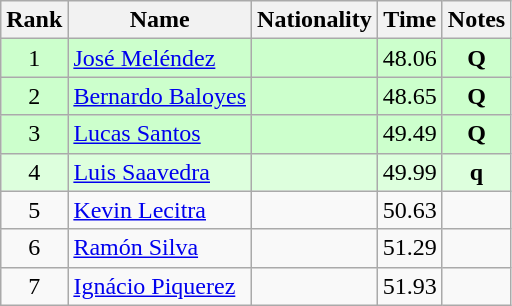<table class="wikitable sortable" style="text-align:center">
<tr>
<th>Rank</th>
<th>Name</th>
<th>Nationality</th>
<th>Time</th>
<th>Notes</th>
</tr>
<tr bgcolor=ccffcc>
<td align=center>1</td>
<td align=left><a href='#'>José Meléndez</a></td>
<td align=left></td>
<td>48.06</td>
<td><strong>Q</strong></td>
</tr>
<tr bgcolor=ccffcc>
<td align=center>2</td>
<td align=left><a href='#'>Bernardo Baloyes</a></td>
<td align=left></td>
<td>48.65</td>
<td><strong>Q</strong></td>
</tr>
<tr bgcolor=ccffcc>
<td align=center>3</td>
<td align=left><a href='#'>Lucas Santos</a></td>
<td align=left></td>
<td>49.49</td>
<td><strong>Q</strong></td>
</tr>
<tr bgcolor=ddffdd>
<td align=center>4</td>
<td align=left><a href='#'>Luis Saavedra</a></td>
<td align=left></td>
<td>49.99</td>
<td><strong>q</strong></td>
</tr>
<tr>
<td align=center>5</td>
<td align=left><a href='#'>Kevin Lecitra</a></td>
<td align=left></td>
<td>50.63</td>
<td></td>
</tr>
<tr>
<td align=center>6</td>
<td align=left><a href='#'>Ramón Silva</a></td>
<td align=left></td>
<td>51.29</td>
<td></td>
</tr>
<tr>
<td align=center>7</td>
<td align=left><a href='#'>Ignácio Piquerez</a></td>
<td align=left></td>
<td>51.93</td>
<td></td>
</tr>
</table>
